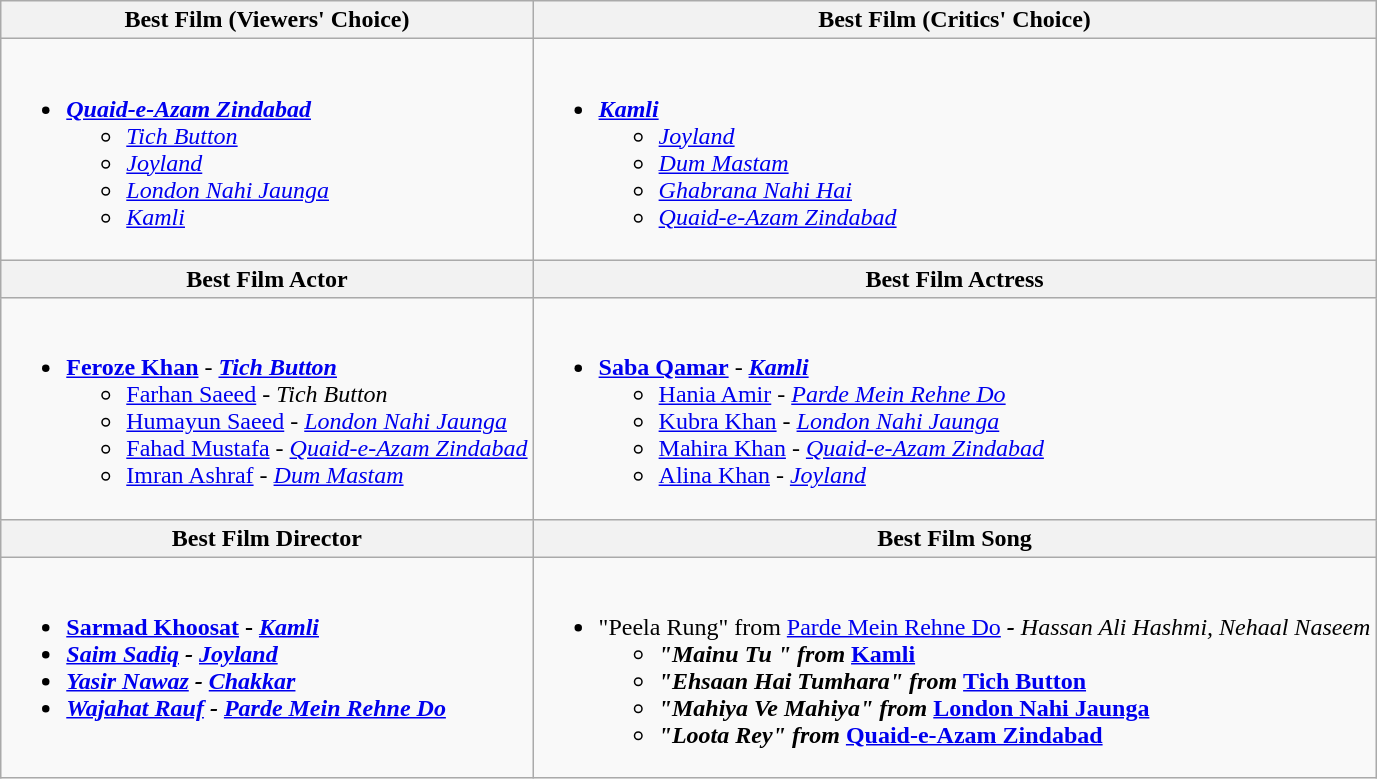<table class=wikitable style="width=100%">
<tr>
<th style="width=90%">Best Film (Viewers' Choice)</th>
<th style="width=10%">Best Film (Critics' Choice)</th>
</tr>
<tr>
<td valign="top"><br><ul><li><strong><em><a href='#'>Quaid-e-Azam Zindabad</a></em></strong><ul><li><em><a href='#'>Tich Button</a></em></li><li><em><a href='#'>Joyland</a></em></li><li><em><a href='#'>London Nahi Jaunga</a></em></li><li><em><a href='#'>Kamli</a></em></li></ul></li></ul></td>
<td valign="top"><br><ul><li><strong><em><a href='#'>Kamli</a></em></strong><ul><li><em><a href='#'>Joyland</a></em></li><li><em><a href='#'>Dum Mastam</a></em></li><li><em><a href='#'>Ghabrana Nahi Hai</a></em></li><li><em><a href='#'>Quaid-e-Azam Zindabad</a></em></li></ul></li></ul></td>
</tr>
<tr>
<th style="width=90%">Best Film Actor</th>
<th style="width=10%">Best Film Actress</th>
</tr>
<tr>
<td valign="top"><br><ul><li><strong><a href='#'>Feroze Khan</a></strong> - <strong><em><a href='#'>Tich Button</a></em></strong><ul><li><a href='#'>Farhan Saeed</a> - <em>Tich Button</em></li><li><a href='#'>Humayun Saeed</a> - <em><a href='#'>London Nahi Jaunga</a></em></li><li><a href='#'>Fahad Mustafa</a> - <em><a href='#'>Quaid-e-Azam Zindabad</a></em></li><li><a href='#'>Imran Ashraf</a> - <em><a href='#'>Dum Mastam</a></em></li></ul></li></ul></td>
<td valign="top"><br><ul><li><strong><a href='#'>Saba Qamar</a></strong> - <strong><em><a href='#'>Kamli</a></em></strong><ul><li><a href='#'>Hania Amir</a> - <em><a href='#'>Parde Mein Rehne Do</a></em></li><li><a href='#'>Kubra Khan</a> - <em><a href='#'>London Nahi Jaunga</a></em></li><li><a href='#'>Mahira Khan</a> - <em><a href='#'>Quaid-e-Azam Zindabad</a></em></li><li><a href='#'>Alina Khan</a> - <em><a href='#'>Joyland</a></em></li></ul></li></ul></td>
</tr>
<tr>
<th style="width=90%">Best Film Director</th>
<th style="width=10%">Best Film Song</th>
</tr>
<tr>
<td valign="top"><br><ul><li><strong><a href='#'>Sarmad Khoosat</a> - <em><a href='#'>Kamli</a><strong><em></li><li><a href='#'>Saim Sadiq</a> - </em><a href='#'>Joyland</a><em></li><li><a href='#'>Yasir Nawaz</a> - </em><a href='#'>Chakkar</a><em></li><li><a href='#'>Wajahat Rauf</a> - </em><a href='#'>Parde Mein Rehne Do</a><em></li></ul></td>
<td valign="top"><br><ul><li></strong>"Peela Rung" from<strong> </em></strong><a href='#'>Parde Mein Rehne Do</a><strong><em> - </strong>Hassan Ali Hashmi, Nehaal Naseem<strong><ul><li>"Mainu Tu " from </em><a href='#'>Kamli</a><em></li><li>"Ehsaan Hai Tumhara" from </em><a href='#'>Tich Button</a><em></li><li>"Mahiya Ve Mahiya" from </em><a href='#'>London Nahi Jaunga</a><em></li><li>"Loota Rey" from </em><a href='#'>Quaid-e-Azam Zindabad</a><em></li></ul></li></ul></td>
</tr>
</table>
